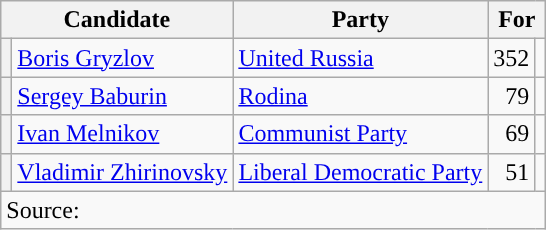<table class=wikitable>
<tr>
<th colspan=2>Candidate</th>
<th>Party</th>
<th colspan=2>For</th>
</tr>
<tr>
<th style="background-color:"></th>
<td><a href='#'>Boris Gryzlov</a></td>
<td><a href='#'>United Russia</a></td>
<td style="text-align:right">352</td>
<td style="text-align:right"></td>
</tr>
<tr>
<th style="background-color:"></th>
<td><a href='#'>Sergey Baburin</a></td>
<td><a href='#'>Rodina</a></td>
<td style="text-align:right">79</td>
<td style="text-align:right"></td>
</tr>
<tr>
<th style="background-color:"></th>
<td><a href='#'>Ivan Melnikov</a></td>
<td><a href='#'>Communist Party</a></td>
<td style="text-align:right">69</td>
<td style="text-align:right"></td>
</tr>
<tr>
<th style="background-color:"></th>
<td><a href='#'>Vladimir Zhirinovsky</a></td>
<td><a href='#'>Liberal Democratic Party</a></td>
<td style="text-align:right">51</td>
<td style="text-align:right"></td>
</tr>
<tr>
<td style="text-align:left;" colspan=5>Source: </td>
</tr>
</table>
